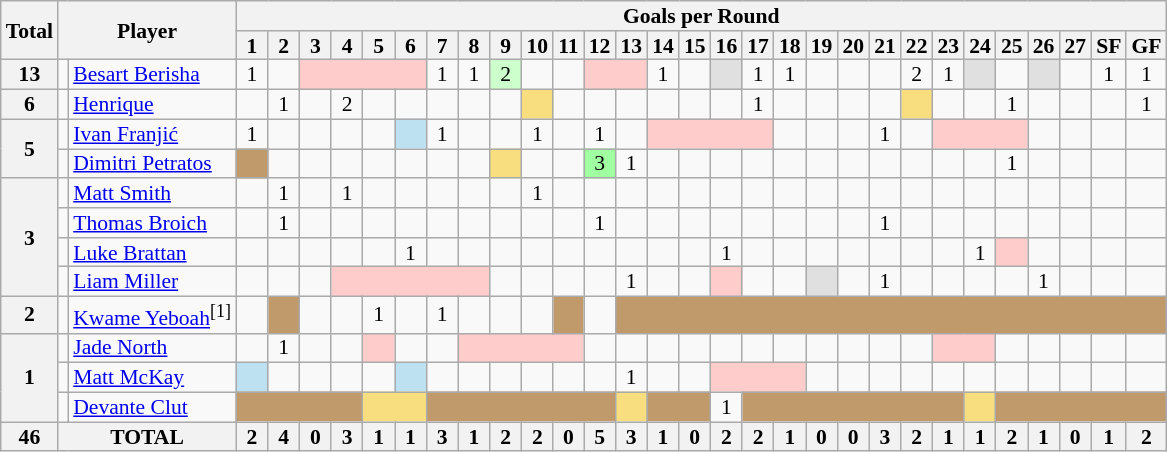<table class="wikitable" style="text-align:center; line-height: 90%; font-size:90%;">
<tr>
<th rowspan=2>Total</th>
<th rowspan=2 colspan=2>Player</th>
<th colspan="29">Goals per Round</th>
</tr>
<tr>
<th> 1 </th>
<th> 2 </th>
<th> 3 </th>
<th> 4 </th>
<th> 5 </th>
<th> 6 </th>
<th> 7 </th>
<th> 8 </th>
<th> 9 </th>
<th>10</th>
<th>11</th>
<th>12</th>
<th>13</th>
<th>14</th>
<th>15</th>
<th>16</th>
<th>17</th>
<th>18</th>
<th>19</th>
<th>20</th>
<th>21</th>
<th>22</th>
<th>23</th>
<th>24</th>
<th>25</th>
<th>26</th>
<th>27</th>
<th>SF</th>
<th>GF</th>
</tr>
<tr>
<th rowspan="1">13</th>
<td></td>
<td style="text-align:left;"><a href='#'>Besart Berisha</a></td>
<td>1</td>
<td></td>
<td colspan="4" style="background:#FFCCCC;"></td>
<td>1</td>
<td>1</td>
<td style="background:#CCFFCC;">2</td>
<td></td>
<td></td>
<td colspan="2" style="background:#FFCCCC;"></td>
<td>1</td>
<td></td>
<td style="background:#E0E0E0;"></td>
<td>1</td>
<td>1</td>
<td></td>
<td></td>
<td></td>
<td>2</td>
<td>1</td>
<td style="background:#E0E0E0;"></td>
<td></td>
<td style="background:#E0E0E0;"></td>
<td></td>
<td>1</td>
<td>1</td>
</tr>
<tr>
<th rowspan="1">6</th>
<td></td>
<td style="text-align:left;"><a href='#'>Henrique</a></td>
<td></td>
<td>1</td>
<td></td>
<td>2</td>
<td></td>
<td></td>
<td></td>
<td></td>
<td></td>
<td style="background:#F8DE7E;"></td>
<td></td>
<td></td>
<td></td>
<td></td>
<td></td>
<td></td>
<td>1</td>
<td></td>
<td></td>
<td></td>
<td></td>
<td style="background:#F8DE7E;"></td>
<td></td>
<td></td>
<td>1</td>
<td></td>
<td></td>
<td></td>
<td>1</td>
</tr>
<tr>
<th rowspan="2">5</th>
<td></td>
<td style="text-align:left;"><a href='#'>Ivan Franjić</a></td>
<td>1</td>
<td></td>
<td></td>
<td></td>
<td></td>
<td style="background:#BDE1F0;"></td>
<td>1</td>
<td></td>
<td></td>
<td>1</td>
<td></td>
<td>1</td>
<td></td>
<td colspan="4" style="background:#FFCCCC;"></td>
<td></td>
<td></td>
<td></td>
<td>1</td>
<td></td>
<td colspan="3" style="background:#FFCCCC;"></td>
<td></td>
<td></td>
<td></td>
<td></td>
</tr>
<tr>
<td></td>
<td style="text-align:left;"><a href='#'>Dimitri Petratos</a></td>
<td style="background:#C19A6B;"></td>
<td></td>
<td></td>
<td></td>
<td></td>
<td></td>
<td></td>
<td></td>
<td style="background:#F8DE7E;"></td>
<td></td>
<td></td>
<td style="background:#A0FFA0;">3</td>
<td>1</td>
<td></td>
<td></td>
<td></td>
<td></td>
<td></td>
<td></td>
<td></td>
<td></td>
<td></td>
<td></td>
<td></td>
<td>1</td>
<td></td>
<td></td>
<td></td>
<td></td>
</tr>
<tr>
<th rowspan="4">3</th>
<td></td>
<td style="text-align:left;"><a href='#'>Matt Smith</a></td>
<td></td>
<td>1</td>
<td></td>
<td>1</td>
<td></td>
<td></td>
<td></td>
<td></td>
<td></td>
<td>1</td>
<td></td>
<td></td>
<td></td>
<td></td>
<td></td>
<td></td>
<td></td>
<td></td>
<td></td>
<td></td>
<td></td>
<td></td>
<td></td>
<td></td>
<td></td>
<td></td>
<td></td>
<td></td>
<td></td>
</tr>
<tr>
<td></td>
<td style="text-align:left;"><a href='#'>Thomas Broich</a></td>
<td></td>
<td>1</td>
<td></td>
<td></td>
<td></td>
<td></td>
<td></td>
<td></td>
<td></td>
<td></td>
<td></td>
<td>1</td>
<td></td>
<td></td>
<td></td>
<td></td>
<td></td>
<td></td>
<td></td>
<td></td>
<td>1</td>
<td></td>
<td></td>
<td></td>
<td></td>
<td></td>
<td></td>
<td></td>
<td></td>
</tr>
<tr>
<td></td>
<td style="text-align:left;"><a href='#'>Luke Brattan</a></td>
<td></td>
<td></td>
<td></td>
<td></td>
<td></td>
<td>1</td>
<td></td>
<td></td>
<td></td>
<td></td>
<td></td>
<td></td>
<td></td>
<td></td>
<td></td>
<td>1</td>
<td></td>
<td></td>
<td></td>
<td></td>
<td></td>
<td></td>
<td></td>
<td>1</td>
<td style="background:#FFCCCC;"></td>
<td></td>
<td></td>
<td></td>
<td></td>
</tr>
<tr>
<td></td>
<td style="text-align:left;"><a href='#'>Liam Miller</a></td>
<td></td>
<td></td>
<td></td>
<td colspan="5" style="background:#FFCCCC;"></td>
<td></td>
<td></td>
<td></td>
<td></td>
<td>1</td>
<td></td>
<td></td>
<td style="background-color:#FFCCCC;"></td>
<td></td>
<td></td>
<td style="background-color:#E0E0E0;"></td>
<td></td>
<td>1</td>
<td></td>
<td></td>
<td></td>
<td></td>
<td>1</td>
<td></td>
<td></td>
<td></td>
</tr>
<tr>
<th rowspan="1">2</th>
<td></td>
<td style="text-align:left;"><a href='#'>Kwame Yeboah</a><sup>[1]</sup></td>
<td></td>
<td style="background:#C19A6B;"></td>
<td></td>
<td></td>
<td>1</td>
<td></td>
<td>1</td>
<td></td>
<td></td>
<td></td>
<td style="background:#C19A6B;"></td>
<td></td>
<td colspan="17" style="background:#C19A6B;"></td>
</tr>
<tr>
<th rowspan="3">1</th>
<td></td>
<td style="text-align:left;"><a href='#'>Jade North</a></td>
<td></td>
<td>1</td>
<td></td>
<td></td>
<td style="background:#FFCCCC;"></td>
<td></td>
<td></td>
<td colspan="4" style="background:#FFCCCC;"></td>
<td></td>
<td></td>
<td></td>
<td></td>
<td></td>
<td></td>
<td></td>
<td></td>
<td></td>
<td></td>
<td></td>
<td colspan="2" style="background:#FFCCCC;"></td>
<td></td>
<td></td>
<td></td>
<td></td>
<td></td>
</tr>
<tr>
<td></td>
<td style="text-align:left;"><a href='#'>Matt McKay</a></td>
<td style="background:#BDE1F0;"></td>
<td></td>
<td></td>
<td></td>
<td></td>
<td style="background:#BDE1F0;"></td>
<td></td>
<td></td>
<td></td>
<td></td>
<td></td>
<td></td>
<td>1</td>
<td></td>
<td></td>
<td colspan="3" style="background-color:#FFCCCC;"></td>
<td></td>
<td></td>
<td></td>
<td></td>
<td></td>
<td></td>
<td></td>
<td></td>
<td></td>
<td></td>
<td></td>
</tr>
<tr>
<td></td>
<td style="text-align:left;"><a href='#'>Devante Clut</a></td>
<td colspan="4" style="background:#C19A6B;"></td>
<td colspan="2" style="background:#F8DE7E;"></td>
<td colspan="6" style="background:#C19A6B;"></td>
<td style="background:#F8DE7E;"></td>
<td colspan="2" style="background:#C19A6B;"></td>
<td>1</td>
<td colspan="7" style="background:#C19A6B;"></td>
<td style="background:#F8DE7E;"></td>
<td colspan="5" style="background:#C19A6B;"></td>
</tr>
<tr>
<th rowspan="1">46</th>
<th colspan="2">TOTAL</th>
<th style="text-align:center;">2</th>
<th>4</th>
<th>0</th>
<th>3</th>
<th>1</th>
<th>1</th>
<th>3</th>
<th>1</th>
<th>2</th>
<th>2</th>
<th>0</th>
<th>5</th>
<th>3</th>
<th>1</th>
<th>0</th>
<th>2</th>
<th>2</th>
<th>1</th>
<th>0</th>
<th>0</th>
<th>3</th>
<th>2</th>
<th>1</th>
<th>1</th>
<th>2</th>
<th>1</th>
<th>0</th>
<th>1</th>
<th>2</th>
</tr>
</table>
